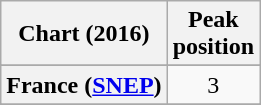<table class="wikitable plainrowheaders sortable" style="text-align:center">
<tr>
<th>Chart (2016)</th>
<th>Peak<br>position</th>
</tr>
<tr>
</tr>
<tr>
<th scope="row">France (<a href='#'>SNEP</a>)</th>
<td>3</td>
</tr>
<tr>
</tr>
<tr>
</tr>
<tr>
</tr>
<tr>
</tr>
<tr>
</tr>
</table>
